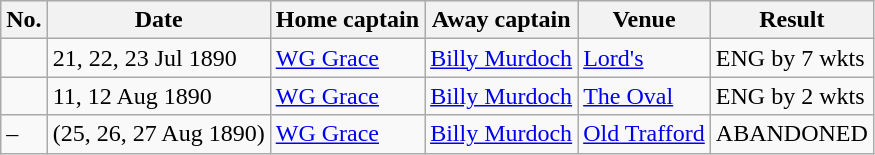<table class="wikitable">
<tr style="background:#efefef;">
<th>No.</th>
<th>Date</th>
<th>Home captain</th>
<th>Away captain</th>
<th>Venue</th>
<th>Result</th>
</tr>
<tr>
<td></td>
<td>21, 22, 23 Jul 1890</td>
<td><a href='#'>WG Grace</a></td>
<td><a href='#'>Billy Murdoch</a></td>
<td><a href='#'>Lord's</a></td>
<td>ENG by 7 wkts</td>
</tr>
<tr>
<td></td>
<td>11, 12 Aug 1890</td>
<td><a href='#'>WG Grace</a></td>
<td><a href='#'>Billy Murdoch</a></td>
<td><a href='#'>The Oval</a></td>
<td>ENG by 2 wkts</td>
</tr>
<tr>
<td>–</td>
<td>(25, 26, 27 Aug 1890)</td>
<td><a href='#'>WG Grace</a></td>
<td><a href='#'>Billy Murdoch</a></td>
<td><a href='#'>Old Trafford</a></td>
<td>ABANDONED</td>
</tr>
</table>
